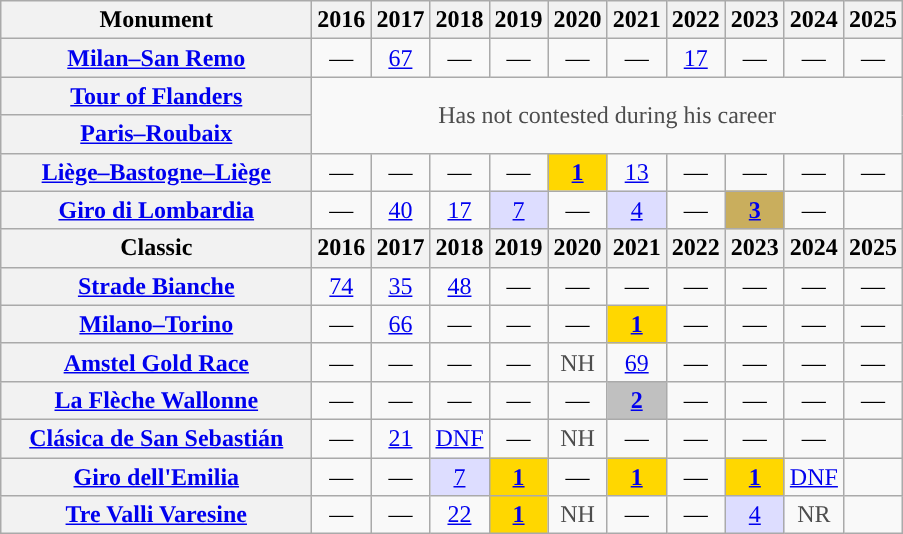<table class="wikitable plainrowheaders">
<tr>
<th scope="col" width=200>Monument</th>
<th scope="col">2016</th>
<th scope="col">2017</th>
<th scope="col">2018</th>
<th scope="col">2019</th>
<th scope="col">2020</th>
<th scope="col">2021</th>
<th scope="col">2022</th>
<th scope="col">2023</th>
<th scope="col">2024</th>
<th scope="col">2025</th>
</tr>
<tr style="text-align:center;">
<th scope="row"><a href='#'>Milan–San Remo</a></th>
<td>—</td>
<td><a href='#'>67</a></td>
<td>—</td>
<td>—</td>
<td>—</td>
<td>—</td>
<td><a href='#'>17</a></td>
<td>—</td>
<td>—</td>
<td>—</td>
</tr>
<tr style="text-align:center;">
<th scope="row"><a href='#'>Tour of Flanders</a></th>
<td style="color:#4d4d4d;" colspan=10 rowspan=2>Has not contested during his career</td>
</tr>
<tr style="text-align:center;">
<th scope="row"><a href='#'>Paris–Roubaix</a></th>
</tr>
<tr style="text-align:center;">
<th scope="row"><a href='#'>Liège–Bastogne–Liège</a></th>
<td>—</td>
<td>—</td>
<td>—</td>
<td>—</td>
<td style="background:gold;"><a href='#'><strong>1</strong></a></td>
<td><a href='#'>13</a></td>
<td>—</td>
<td>—</td>
<td>—</td>
<td>—</td>
</tr>
<tr style="text-align:center;">
<th scope="row"><a href='#'>Giro di Lombardia</a></th>
<td>—</td>
<td><a href='#'>40</a></td>
<td><a href='#'>17</a></td>
<td style="background:#ddf;"><a href='#'>7</a></td>
<td>—</td>
<td style="background:#ddf;"><a href='#'>4</a></td>
<td>—</td>
<td style="background:#C9AE5D;"><a href='#'><strong>3</strong></a></td>
<td>—</td>
<td></td>
</tr>
<tr>
<th>Classic</th>
<th scope="col">2016</th>
<th scope="col">2017</th>
<th scope="col">2018</th>
<th scope="col">2019</th>
<th scope="col">2020</th>
<th scope="col">2021</th>
<th scope="col">2022</th>
<th scope="col">2023</th>
<th scope="col">2024</th>
<th scope="col">2025</th>
</tr>
<tr style="text-align:center;">
<th scope="row"><a href='#'>Strade Bianche</a></th>
<td><a href='#'>74</a></td>
<td><a href='#'>35</a></td>
<td><a href='#'>48</a></td>
<td>—</td>
<td>—</td>
<td>—</td>
<td>—</td>
<td>—</td>
<td>—</td>
<td>—</td>
</tr>
<tr style="text-align:center;">
<th scope="row"><a href='#'>Milano–Torino</a></th>
<td>—</td>
<td><a href='#'>66</a></td>
<td>—</td>
<td>—</td>
<td>—</td>
<td style="background:gold;"><a href='#'><strong>1</strong></a></td>
<td>—</td>
<td>—</td>
<td>—</td>
<td>—</td>
</tr>
<tr style="text-align:center;">
<th scope="row"><a href='#'>Amstel Gold Race</a></th>
<td>—</td>
<td>—</td>
<td>—</td>
<td>—</td>
<td style="color:#4d4d4d;">NH</td>
<td><a href='#'>69</a></td>
<td>—</td>
<td>—</td>
<td>—</td>
<td>—</td>
</tr>
<tr style="text-align:center;">
<th scope="row"><a href='#'>La Flèche Wallonne</a></th>
<td>—</td>
<td>—</td>
<td>—</td>
<td>—</td>
<td>—</td>
<td style="background:silver;"><a href='#'><strong>2</strong></a></td>
<td>—</td>
<td>—</td>
<td>—</td>
<td>—</td>
</tr>
<tr style="text-align:center;">
<th scope="row"><a href='#'>Clásica de San Sebastián</a></th>
<td>—</td>
<td><a href='#'>21</a></td>
<td><a href='#'>DNF</a></td>
<td>—</td>
<td style="color:#4d4d4d;">NH</td>
<td>—</td>
<td>—</td>
<td>—</td>
<td>—</td>
<td></td>
</tr>
<tr style="text-align:center;">
<th scope="row"><a href='#'>Giro dell'Emilia</a></th>
<td>—</td>
<td>—</td>
<td style="background:#ddf;"><a href='#'>7</a></td>
<td style="background:gold;"><a href='#'><strong>1</strong></a></td>
<td>—</td>
<td style="background:gold;"><a href='#'><strong>1</strong></a></td>
<td>—</td>
<td style="background:gold;"><a href='#'><strong>1</strong></a></td>
<td><a href='#'>DNF</a></td>
<td></td>
</tr>
<tr style="text-align:center;">
<th scope="row"><a href='#'>Tre Valli Varesine</a></th>
<td>—</td>
<td>—</td>
<td><a href='#'>22</a></td>
<td style="background:gold;"><a href='#'><strong>1</strong></a></td>
<td style="color:#4d4d4d;">NH</td>
<td>—</td>
<td>—</td>
<td style="background:#ddf;"><a href='#'>4</a></td>
<td style="color:#4d4d4d;">NR</td>
<td></td>
</tr>
</table>
